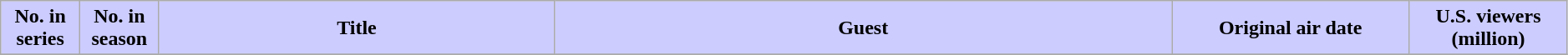<table class="wikitable plainrowheaders" style="width:99%;">
<tr>
<th scope="col" style="background-color: #CCCCFF; color: #000000;" width=5%>No. in<br>series</th>
<th scope="col" style="background-color: #CCCCFF; color: #000000;" width=5%>No. in<br>season</th>
<th scope="col" style="background-color: #CCCCFF; color: #000000;" width=25%>Title</th>
<th scope="col" style="background-color: #CCCCFF; color: #000000;" width=39%>Guest</th>
<th scope="col" style="background-color: #CCCCFF; color: #000000;" width=15%>Original air date</th>
<th scope="col" style="background-color: #CCCCFF; color: #000000;" width=10%>U.S. viewers<br>(million)</th>
</tr>
<tr>
</tr>
</table>
